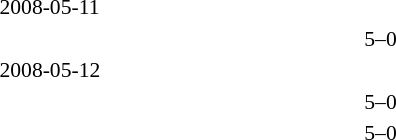<table style="font-size:90%">
<tr>
<th width=200></th>
<th width=100></th>
<th width=200></th>
</tr>
<tr>
<td colspan=3>2008-05-11</td>
</tr>
<tr>
<td align=right></td>
<td align=center>5–0</td>
<td></td>
</tr>
<tr>
<td colspan=3>2008-05-12</td>
</tr>
<tr>
<td align=right></td>
<td align=center>5–0</td>
<td></td>
</tr>
<tr>
<td align=right></td>
<td align=center>5–0</td>
<td></td>
</tr>
</table>
